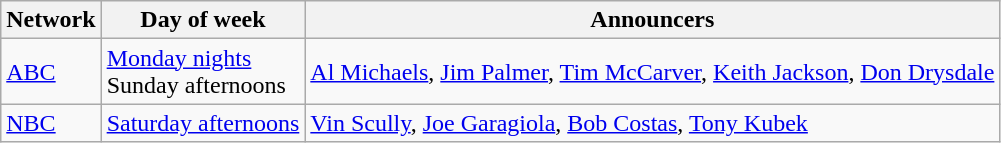<table class="wikitable">
<tr>
<th>Network</th>
<th>Day of week</th>
<th>Announcers</th>
</tr>
<tr>
<td><a href='#'>ABC</a></td>
<td><a href='#'>Monday nights</a><br>Sunday afternoons</td>
<td><a href='#'>Al Michaels</a>, <a href='#'>Jim Palmer</a>, <a href='#'>Tim McCarver</a>, <a href='#'>Keith Jackson</a>, <a href='#'>Don Drysdale</a></td>
</tr>
<tr>
<td><a href='#'>NBC</a></td>
<td><a href='#'>Saturday afternoons</a></td>
<td><a href='#'>Vin Scully</a>, <a href='#'>Joe Garagiola</a>, <a href='#'>Bob Costas</a>, <a href='#'>Tony Kubek</a></td>
</tr>
</table>
